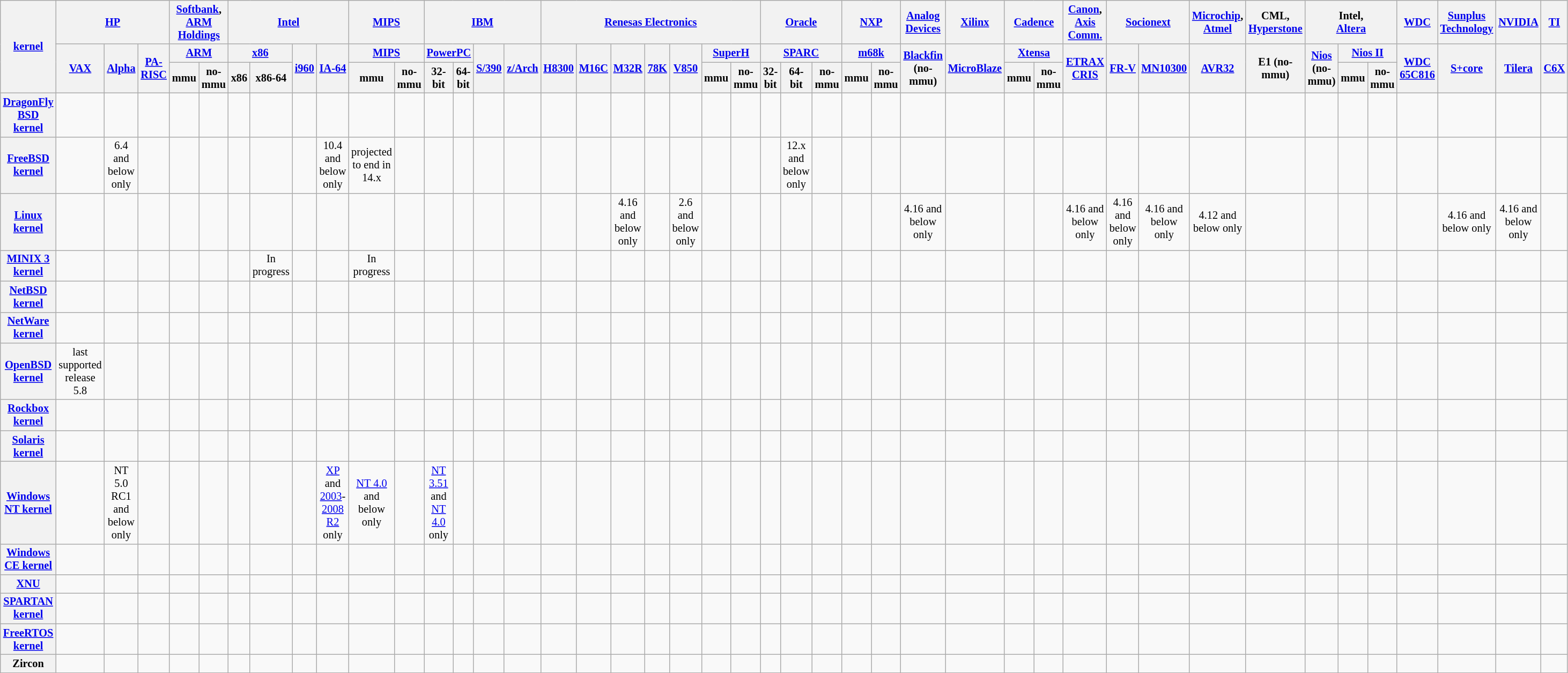<table style="font-size:85%; text-align: center; width: auto" class="sortable sort-under wikitable">
<tr>
<th rowspan="3"><a href='#'>kernel</a></th>
<th colspan="3"><a href='#'>HP</a></th>
<th colspan="2"><a href='#'>Softbank</a>,<br><a href='#'>ARM Holdings</a></th>
<th colspan="4"><a href='#'>Intel</a></th>
<th colspan="2"><a href='#'>MIPS</a></th>
<th colspan="4"><a href='#'>IBM</a></th>
<th colspan="7"><a href='#'>Renesas Electronics</a></th>
<th colspan="3"><a href='#'>Oracle</a></th>
<th colspan="2"><a href='#'>NXP</a></th>
<th colspan="1"><a href='#'>Analog Devices</a></th>
<th colspan="1"><a href='#'>Xilinx</a></th>
<th colspan="2"><a href='#'>Cadence</a></th>
<th colspan="1"><a href='#'>Canon</a>,<br><a href='#'>Axis Comm.</a></th>
<th colspan="2"><a href='#'>Socionext</a></th>
<th colspan="1"><a href='#'>Microchip</a>,<br><a href='#'>Atmel</a></th>
<th colspan="1">CML,<br><a href='#'>Hyperstone</a></th>
<th colspan="3">Intel,<br><a href='#'>Altera</a></th>
<th colspan="1"><a href='#'>WDC</a></th>
<th colspan="1"><a href='#'>Sunplus Technology</a></th>
<th colspan="1"><a href='#'>NVIDIA</a></th>
<th colspan="1"><a href='#'>TI</a></th>
</tr>
<tr>
<th rowspan="2"><a href='#'>VAX</a></th>
<th rowspan="2"><a href='#'>Alpha</a></th>
<th rowspan="2"><a href='#'>PA-RISC</a></th>
<th colspan="2"><a href='#'>ARM</a></th>
<th colspan="2"><a href='#'>x86</a></th>
<th rowspan="2"><a href='#'>i960</a></th>
<th rowspan="2"><a href='#'>IA-64</a></th>
<th colspan="2"><a href='#'>MIPS</a><br></th>
<th colspan="2"><a href='#'>PowerPC</a></th>
<th rowspan="2"><a href='#'>S/390</a></th>
<th rowspan="2"><a href='#'>z/Arch</a></th>
<th rowspan="2"><a href='#'>H8300</a></th>
<th rowspan="2"><a href='#'>M16C</a></th>
<th rowspan="2"><a href='#'>M32R</a></th>
<th rowspan="2"><a href='#'>78K</a></th>
<th rowspan="2"><a href='#'>V850</a></th>
<th colspan="2"><a href='#'>SuperH</a><br></th>
<th colspan="3"><a href='#'>SPARC</a></th>
<th colspan="2"><a href='#'>m68k</a></th>
<th rowspan="2"><a href='#'>Blackfin</a> (no-mmu)</th>
<th rowspan="2"><a href='#'>MicroBlaze</a></th>
<th colspan="2"><a href='#'>Xtensa</a></th>
<th rowspan="2"><a href='#'>ETRAX CRIS</a></th>
<th rowspan="2"><a href='#'>FR-V</a></th>
<th rowspan="2"><a href='#'>MN10300</a></th>
<th rowspan="2"><a href='#'>AVR32</a></th>
<th rowspan="2">E1 (no-mmu)</th>
<th rowspan="2"><a href='#'>Nios</a> (no-mmu)</th>
<th colspan="2"><a href='#'>Nios II</a></th>
<th rowspan="2"><a href='#'>WDC 65C816</a></th>
<th rowspan="2"><a href='#'>S+core</a></th>
<th rowspan="2"><a href='#'>Tilera</a></th>
<th rowspan="2"><a href='#'>C6X</a></th>
</tr>
<tr>
<th>mmu</th>
<th>no-mmu</th>
<th>x86</th>
<th>x86-64</th>
<th>mmu</th>
<th>no-mmu</th>
<th>32-bit</th>
<th>64-bit</th>
<th>mmu</th>
<th>no-mmu</th>
<th>32-bit</th>
<th>64-bit</th>
<th>no-mmu</th>
<th>mmu</th>
<th>no-mmu</th>
<th>mmu</th>
<th>no-mmu</th>
<th>mmu</th>
<th>no-mmu</th>
</tr>
<tr>
<th><a href='#'>DragonFly BSD kernel</a></th>
<td></td>
<td></td>
<td></td>
<td></td>
<td></td>
<td></td>
<td></td>
<td></td>
<td></td>
<td></td>
<td></td>
<td></td>
<td></td>
<td></td>
<td></td>
<td></td>
<td></td>
<td></td>
<td></td>
<td></td>
<td></td>
<td></td>
<td></td>
<td></td>
<td></td>
<td></td>
<td></td>
<td></td>
<td></td>
<td></td>
<td></td>
<td></td>
<td></td>
<td></td>
<td></td>
<td></td>
<td></td>
<td></td>
<td></td>
<td></td>
<td></td>
<td></td>
<td></td>
</tr>
<tr>
<th><a href='#'>FreeBSD kernel</a></th>
<td></td>
<td>6.4 and below only</td>
<td></td>
<td></td>
<td></td>
<td></td>
<td></td>
<td></td>
<td>10.4 and below only</td>
<td>projected to end in 14.x</td>
<td></td>
<td></td>
<td></td>
<td></td>
<td></td>
<td></td>
<td></td>
<td></td>
<td></td>
<td></td>
<td></td>
<td></td>
<td></td>
<td>12.x and below only</td>
<td></td>
<td></td>
<td></td>
<td></td>
<td></td>
<td></td>
<td></td>
<td></td>
<td></td>
<td></td>
<td></td>
<td></td>
<td></td>
<td></td>
<td></td>
<td></td>
<td></td>
<td></td>
<td></td>
</tr>
<tr>
<th><a href='#'>Linux kernel</a></th>
<td></td>
<td></td>
<td></td>
<td></td>
<td></td>
<td></td>
<td></td>
<td></td>
<td></td>
<td></td>
<td></td>
<td></td>
<td></td>
<td></td>
<td></td>
<td></td>
<td></td>
<td>4.16 and below only</td>
<td></td>
<td>2.6 and below only</td>
<td></td>
<td></td>
<td></td>
<td></td>
<td></td>
<td></td>
<td></td>
<td>4.16 and below only</td>
<td></td>
<td></td>
<td></td>
<td>4.16 and below only</td>
<td>4.16 and below only</td>
<td>4.16 and below only</td>
<td>4.12 and below only</td>
<td></td>
<td></td>
<td></td>
<td></td>
<td></td>
<td>4.16 and below only</td>
<td>4.16 and below only</td>
<td></td>
</tr>
<tr>
<th><a href='#'>MINIX 3 kernel</a></th>
<td></td>
<td></td>
<td></td>
<td></td>
<td></td>
<td></td>
<td>In progress</td>
<td></td>
<td></td>
<td>In progress</td>
<td></td>
<td></td>
<td></td>
<td></td>
<td></td>
<td></td>
<td></td>
<td></td>
<td></td>
<td></td>
<td></td>
<td></td>
<td></td>
<td></td>
<td></td>
<td></td>
<td></td>
<td></td>
<td></td>
<td></td>
<td></td>
<td></td>
<td></td>
<td></td>
<td></td>
<td></td>
<td></td>
<td></td>
<td></td>
<td></td>
<td></td>
<td></td>
<td></td>
</tr>
<tr>
<th><a href='#'>NetBSD kernel</a></th>
<td></td>
<td></td>
<td></td>
<td></td>
<td></td>
<td></td>
<td></td>
<td></td>
<td></td>
<td></td>
<td></td>
<td></td>
<td></td>
<td></td>
<td></td>
<td></td>
<td></td>
<td></td>
<td></td>
<td></td>
<td></td>
<td></td>
<td></td>
<td></td>
<td></td>
<td></td>
<td></td>
<td></td>
<td></td>
<td></td>
<td></td>
<td></td>
<td></td>
<td></td>
<td></td>
<td></td>
<td></td>
<td></td>
<td></td>
<td></td>
<td></td>
<td></td>
<td></td>
</tr>
<tr>
<th><a href='#'>NetWare kernel</a></th>
<td></td>
<td></td>
<td></td>
<td></td>
<td></td>
<td></td>
<td></td>
<td></td>
<td></td>
<td></td>
<td></td>
<td></td>
<td></td>
<td></td>
<td></td>
<td></td>
<td></td>
<td></td>
<td></td>
<td></td>
<td></td>
<td></td>
<td></td>
<td></td>
<td></td>
<td></td>
<td></td>
<td></td>
<td></td>
<td></td>
<td></td>
<td></td>
<td></td>
<td></td>
<td></td>
<td></td>
<td></td>
<td></td>
<td></td>
<td></td>
<td></td>
<td></td>
<td></td>
</tr>
<tr>
<th><a href='#'>OpenBSD kernel</a></th>
<td>last supported release 5.8</td>
<td></td>
<td></td>
<td></td>
<td></td>
<td></td>
<td></td>
<td></td>
<td></td>
<td></td>
<td></td>
<td></td>
<td></td>
<td></td>
<td></td>
<td></td>
<td></td>
<td></td>
<td></td>
<td></td>
<td></td>
<td></td>
<td></td>
<td></td>
<td></td>
<td></td>
<td></td>
<td></td>
<td></td>
<td></td>
<td></td>
<td></td>
<td></td>
<td></td>
<td></td>
<td></td>
<td></td>
<td></td>
<td></td>
<td></td>
<td></td>
<td></td>
<td></td>
</tr>
<tr>
<th><a href='#'>Rockbox kernel</a></th>
<td></td>
<td></td>
<td></td>
<td></td>
<td></td>
<td></td>
<td></td>
<td></td>
<td></td>
<td></td>
<td></td>
<td></td>
<td></td>
<td></td>
<td></td>
<td></td>
<td></td>
<td></td>
<td></td>
<td></td>
<td></td>
<td></td>
<td></td>
<td></td>
<td></td>
<td></td>
<td></td>
<td></td>
<td></td>
<td></td>
<td></td>
<td></td>
<td></td>
<td></td>
<td></td>
<td></td>
<td></td>
<td></td>
<td></td>
<td></td>
<td></td>
<td></td>
<td></td>
</tr>
<tr>
<th><a href='#'>Solaris kernel</a></th>
<td></td>
<td></td>
<td></td>
<td></td>
<td></td>
<td></td>
<td></td>
<td></td>
<td></td>
<td></td>
<td></td>
<td></td>
<td></td>
<td></td>
<td></td>
<td></td>
<td></td>
<td></td>
<td></td>
<td></td>
<td></td>
<td></td>
<td></td>
<td></td>
<td></td>
<td></td>
<td></td>
<td></td>
<td></td>
<td></td>
<td></td>
<td></td>
<td></td>
<td></td>
<td></td>
<td></td>
<td></td>
<td></td>
<td></td>
<td></td>
<td></td>
<td></td>
<td></td>
</tr>
<tr>
<th><a href='#'>Windows NT kernel</a></th>
<td></td>
<td>NT 5.0 RC1 and below only</td>
<td></td>
<td></td>
<td></td>
<td></td>
<td></td>
<td></td>
<td><a href='#'>XP</a> and <a href='#'>2003</a>-<a href='#'>2008 R2</a> only</td>
<td><a href='#'>NT 4.0</a> and below only</td>
<td></td>
<td><a href='#'>NT 3.51</a> and <a href='#'>NT 4.0</a> only</td>
<td></td>
<td></td>
<td></td>
<td></td>
<td></td>
<td></td>
<td></td>
<td></td>
<td></td>
<td></td>
<td></td>
<td></td>
<td></td>
<td></td>
<td></td>
<td></td>
<td></td>
<td></td>
<td></td>
<td></td>
<td></td>
<td></td>
<td></td>
<td></td>
<td></td>
<td></td>
<td></td>
<td></td>
<td></td>
<td></td>
<td></td>
</tr>
<tr>
<th><a href='#'>Windows CE kernel</a></th>
<td></td>
<td></td>
<td></td>
<td></td>
<td></td>
<td></td>
<td></td>
<td></td>
<td></td>
<td></td>
<td></td>
<td></td>
<td></td>
<td></td>
<td></td>
<td></td>
<td></td>
<td></td>
<td></td>
<td></td>
<td></td>
<td></td>
<td></td>
<td></td>
<td></td>
<td></td>
<td></td>
<td></td>
<td></td>
<td></td>
<td></td>
<td></td>
<td></td>
<td></td>
<td></td>
<td></td>
<td></td>
<td></td>
<td></td>
<td></td>
<td></td>
<td></td>
<td></td>
</tr>
<tr>
<th><a href='#'>XNU</a></th>
<td></td>
<td></td>
<td></td>
<td></td>
<td></td>
<td></td>
<td></td>
<td></td>
<td></td>
<td></td>
<td></td>
<td></td>
<td></td>
<td></td>
<td></td>
<td></td>
<td></td>
<td></td>
<td></td>
<td></td>
<td></td>
<td></td>
<td></td>
<td></td>
<td></td>
<td></td>
<td></td>
<td></td>
<td></td>
<td></td>
<td></td>
<td></td>
<td></td>
<td></td>
<td></td>
<td></td>
<td></td>
<td></td>
<td></td>
<td></td>
<td></td>
<td></td>
<td></td>
</tr>
<tr>
<th><a href='#'>SPARTAN kernel</a></th>
<td></td>
<td></td>
<td></td>
<td></td>
<td></td>
<td></td>
<td></td>
<td></td>
<td></td>
<td></td>
<td></td>
<td></td>
<td></td>
<td></td>
<td></td>
<td></td>
<td></td>
<td></td>
<td></td>
<td></td>
<td></td>
<td></td>
<td></td>
<td></td>
<td></td>
<td></td>
<td></td>
<td></td>
<td></td>
<td></td>
<td></td>
<td></td>
<td></td>
<td></td>
<td></td>
<td></td>
<td></td>
<td></td>
<td></td>
<td></td>
<td></td>
<td></td>
<td></td>
</tr>
<tr>
<th><a href='#'>FreeRTOS kernel</a></th>
<td></td>
<td></td>
<td></td>
<td></td>
<td></td>
<td></td>
<td></td>
<td></td>
<td></td>
<td></td>
<td></td>
<td></td>
<td></td>
<td></td>
<td></td>
<td></td>
<td></td>
<td></td>
<td></td>
<td></td>
<td></td>
<td></td>
<td></td>
<td></td>
<td></td>
<td></td>
<td></td>
<td></td>
<td></td>
<td></td>
<td></td>
<td></td>
<td></td>
<td></td>
<td></td>
<td></td>
<td></td>
<td></td>
<td></td>
<td></td>
<td></td>
<td></td>
<td></td>
</tr>
<tr>
<th>Zircon</th>
<td></td>
<td></td>
<td></td>
<td></td>
<td></td>
<td></td>
<td></td>
<td></td>
<td></td>
<td></td>
<td></td>
<td></td>
<td></td>
<td></td>
<td></td>
<td></td>
<td></td>
<td></td>
<td></td>
<td></td>
<td></td>
<td></td>
<td></td>
<td></td>
<td></td>
<td></td>
<td></td>
<td></td>
<td></td>
<td></td>
<td></td>
<td></td>
<td></td>
<td></td>
<td></td>
<td></td>
<td></td>
<td></td>
<td></td>
<td></td>
<td></td>
<td></td>
<td></td>
</tr>
</table>
